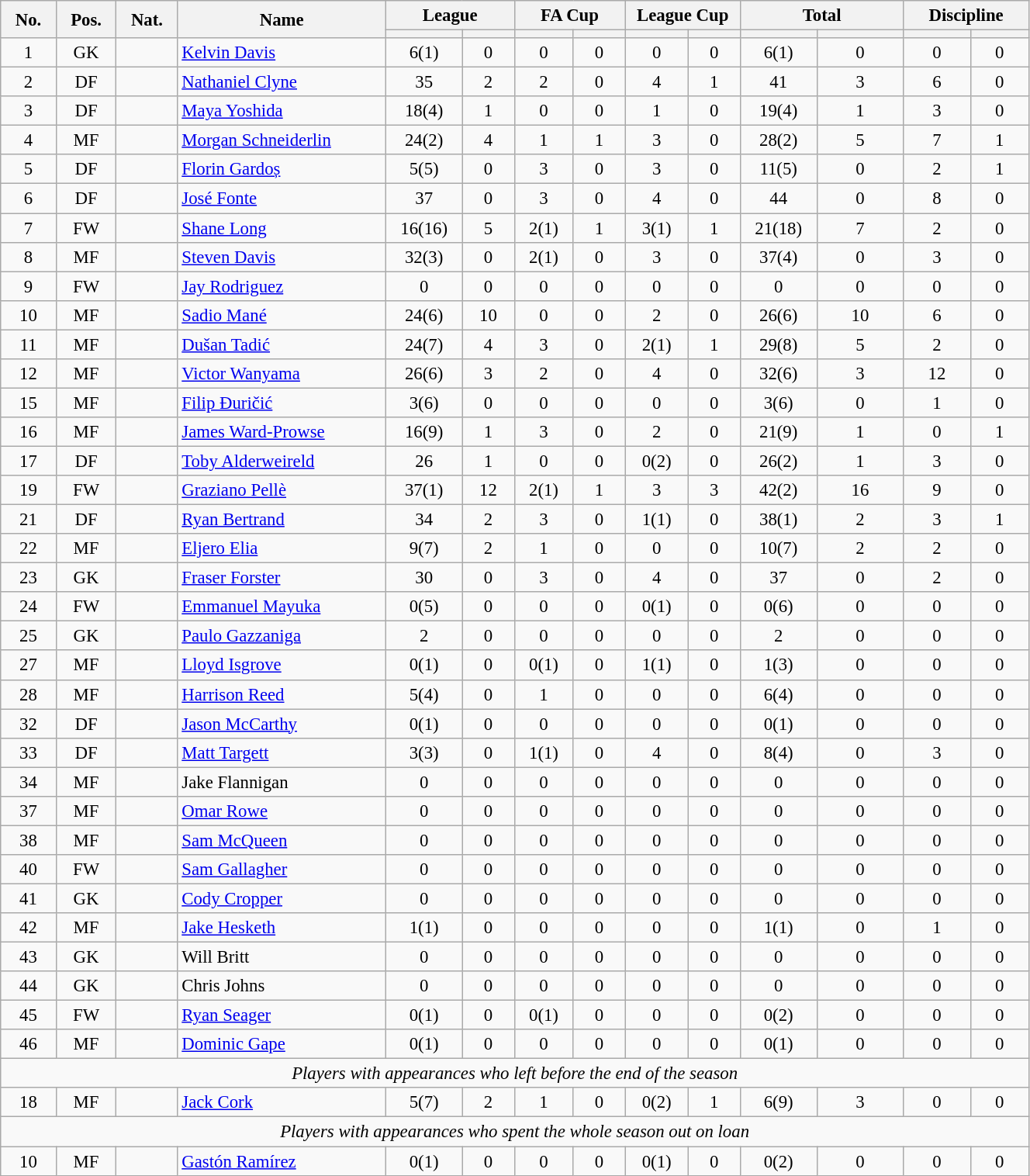<table class="wikitable" style="width:70%; font-size:95%;">
<tr>
<th rowspan="2" width="3%">No.</th>
<th rowspan="2" width="3%">Pos.</th>
<th rowspan="2" width="3%">Nat.</th>
<th rowspan="2" width="12%">Name</th>
<th colspan="2">League</th>
<th colspan="2">FA Cup</th>
<th colspan="2">League Cup</th>
<th colspan="2">Total</th>
<th colspan="2">Discipline</th>
</tr>
<tr>
<th width="3%"></th>
<th width="3%"></th>
<th width="3%"></th>
<th width="3%"></th>
<th width="3%"></th>
<th width="3%"></th>
<th width="3%"></th>
<th width="5%"></th>
<th width="3%"></th>
<th width="3%"></th>
</tr>
<tr>
<td align="center">1</td>
<td align="center">GK</td>
<td align="center"></td>
<td><a href='#'>Kelvin Davis</a></td>
<td align="center">6(1)</td>
<td align="center">0</td>
<td align="center">0</td>
<td align="center">0</td>
<td align="center">0</td>
<td align="center">0</td>
<td align="center">6(1)</td>
<td align="center">0</td>
<td align="center">0</td>
<td align="center">0</td>
</tr>
<tr>
<td align="center">2</td>
<td align="center">DF</td>
<td align="center"></td>
<td><a href='#'>Nathaniel Clyne</a></td>
<td align="center">35</td>
<td align="center">2</td>
<td align="center">2</td>
<td align="center">0</td>
<td align="center">4</td>
<td align="center">1</td>
<td align="center">41</td>
<td align="center">3</td>
<td align="center">6</td>
<td align="center">0</td>
</tr>
<tr>
<td align="center">3</td>
<td align="center">DF</td>
<td align="center"></td>
<td><a href='#'>Maya Yoshida</a></td>
<td align="center">18(4)</td>
<td align="center">1</td>
<td align="center">0</td>
<td align="center">0</td>
<td align="center">1</td>
<td align="center">0</td>
<td align="center">19(4)</td>
<td align="center">1</td>
<td align="center">3</td>
<td align="center">0</td>
</tr>
<tr>
<td align="center">4</td>
<td align="center">MF</td>
<td align="center"></td>
<td><a href='#'>Morgan Schneiderlin</a></td>
<td align="center">24(2)</td>
<td align="center">4</td>
<td align="center">1</td>
<td align="center">1</td>
<td align="center">3</td>
<td align="center">0</td>
<td align="center">28(2)</td>
<td align="center">5</td>
<td align="center">7</td>
<td align="center">1</td>
</tr>
<tr>
<td align="center">5</td>
<td align="center">DF</td>
<td align="center"></td>
<td><a href='#'>Florin Gardoș</a></td>
<td align="center">5(5)</td>
<td align="center">0</td>
<td align="center">3</td>
<td align="center">0</td>
<td align="center">3</td>
<td align="center">0</td>
<td align="center">11(5)</td>
<td align="center">0</td>
<td align="center">2</td>
<td align="center">1</td>
</tr>
<tr>
<td align="center">6</td>
<td align="center">DF</td>
<td align="center"></td>
<td><a href='#'>José Fonte</a></td>
<td align="center">37</td>
<td align="center">0</td>
<td align="center">3</td>
<td align="center">0</td>
<td align="center">4</td>
<td align="center">0</td>
<td align="center">44</td>
<td align="center">0</td>
<td align="center">8</td>
<td align="center">0</td>
</tr>
<tr>
<td align="center">7</td>
<td align="center">FW</td>
<td align="center"></td>
<td><a href='#'>Shane Long</a></td>
<td align="center">16(16)</td>
<td align="center">5</td>
<td align="center">2(1)</td>
<td align="center">1</td>
<td align="center">3(1)</td>
<td align="center">1</td>
<td align="center">21(18)</td>
<td align="center">7</td>
<td align="center">2</td>
<td align="center">0</td>
</tr>
<tr>
<td align="center">8</td>
<td align="center">MF</td>
<td align="center"></td>
<td><a href='#'>Steven Davis</a></td>
<td align="center">32(3)</td>
<td align="center">0</td>
<td align="center">2(1)</td>
<td align="center">0</td>
<td align="center">3</td>
<td align="center">0</td>
<td align="center">37(4)</td>
<td align="center">0</td>
<td align="center">3</td>
<td align="center">0</td>
</tr>
<tr>
<td align="center">9</td>
<td align="center">FW</td>
<td align="center"></td>
<td><a href='#'>Jay Rodriguez</a></td>
<td align="center">0</td>
<td align="center">0</td>
<td align="center">0</td>
<td align="center">0</td>
<td align="center">0</td>
<td align="center">0</td>
<td align="center">0</td>
<td align="center">0</td>
<td align="center">0</td>
<td align="center">0</td>
</tr>
<tr>
<td align="center">10</td>
<td align="center">MF</td>
<td align="center"></td>
<td><a href='#'>Sadio Mané</a></td>
<td align="center">24(6)</td>
<td align="center">10</td>
<td align="center">0</td>
<td align="center">0</td>
<td align="center">2</td>
<td align="center">0</td>
<td align="center">26(6)</td>
<td align="center">10</td>
<td align="center">6</td>
<td align="center">0</td>
</tr>
<tr>
<td align="center">11</td>
<td align="center">MF</td>
<td align="center"></td>
<td><a href='#'>Dušan Tadić</a></td>
<td align="center">24(7)</td>
<td align="center">4</td>
<td align="center">3</td>
<td align="center">0</td>
<td align="center">2(1)</td>
<td align="center">1</td>
<td align="center">29(8)</td>
<td align="center">5</td>
<td align="center">2</td>
<td align="center">0</td>
</tr>
<tr>
<td align="center">12</td>
<td align="center">MF</td>
<td align="center"></td>
<td><a href='#'>Victor Wanyama</a></td>
<td align="center">26(6)</td>
<td align="center">3</td>
<td align="center">2</td>
<td align="center">0</td>
<td align="center">4</td>
<td align="center">0</td>
<td align="center">32(6)</td>
<td align="center">3</td>
<td align="center">12</td>
<td align="center">0</td>
</tr>
<tr>
<td align="center">15</td>
<td align="center">MF</td>
<td align="center"></td>
<td><a href='#'>Filip Đuričić</a></td>
<td align="center">3(6)</td>
<td align="center">0</td>
<td align="center">0</td>
<td align="center">0</td>
<td align="center">0</td>
<td align="center">0</td>
<td align="center">3(6)</td>
<td align="center">0</td>
<td align="center">1</td>
<td align="center">0</td>
</tr>
<tr>
<td align="center">16</td>
<td align="center">MF</td>
<td align="center"></td>
<td><a href='#'>James Ward-Prowse</a></td>
<td align="center">16(9)</td>
<td align="center">1</td>
<td align="center">3</td>
<td align="center">0</td>
<td align="center">2</td>
<td align="center">0</td>
<td align="center">21(9)</td>
<td align="center">1</td>
<td align="center">0</td>
<td align="center">1</td>
</tr>
<tr>
<td align="center">17</td>
<td align="center">DF</td>
<td align="center"></td>
<td><a href='#'>Toby Alderweireld</a></td>
<td align="center">26</td>
<td align="center">1</td>
<td align="center">0</td>
<td align="center">0</td>
<td align="center">0(2)</td>
<td align="center">0</td>
<td align="center">26(2)</td>
<td align="center">1</td>
<td align="center">3</td>
<td align="center">0</td>
</tr>
<tr>
<td align="center">19</td>
<td align="center">FW</td>
<td align="center"></td>
<td><a href='#'>Graziano Pellè</a></td>
<td align="center">37(1)</td>
<td align="center">12</td>
<td align="center">2(1)</td>
<td align="center">1</td>
<td align="center">3</td>
<td align="center">3</td>
<td align="center">42(2)</td>
<td align="center">16</td>
<td align="center">9</td>
<td align="center">0</td>
</tr>
<tr>
<td align="center">21</td>
<td align="center">DF</td>
<td align="center"></td>
<td><a href='#'>Ryan Bertrand</a></td>
<td align="center">34</td>
<td align="center">2</td>
<td align="center">3</td>
<td align="center">0</td>
<td align="center">1(1)</td>
<td align="center">0</td>
<td align="center">38(1)</td>
<td align="center">2</td>
<td align="center">3</td>
<td align="center">1</td>
</tr>
<tr>
<td align="center">22</td>
<td align="center">MF</td>
<td align="center"></td>
<td><a href='#'>Eljero Elia</a></td>
<td align="center">9(7)</td>
<td align="center">2</td>
<td align="center">1</td>
<td align="center">0</td>
<td align="center">0</td>
<td align="center">0</td>
<td align="center">10(7)</td>
<td align="center">2</td>
<td align="center">2</td>
<td align="center">0</td>
</tr>
<tr>
<td align="center">23</td>
<td align="center">GK</td>
<td align="center"></td>
<td><a href='#'>Fraser Forster</a></td>
<td align="center">30</td>
<td align="center">0</td>
<td align="center">3</td>
<td align="center">0</td>
<td align="center">4</td>
<td align="center">0</td>
<td align="center">37</td>
<td align="center">0</td>
<td align="center">2</td>
<td align="center">0</td>
</tr>
<tr>
<td align="center">24</td>
<td align="center">FW</td>
<td align="center"></td>
<td><a href='#'>Emmanuel Mayuka</a></td>
<td align="center">0(5)</td>
<td align="center">0</td>
<td align="center">0</td>
<td align="center">0</td>
<td align="center">0(1)</td>
<td align="center">0</td>
<td align="center">0(6)</td>
<td align="center">0</td>
<td align="center">0</td>
<td align="center">0</td>
</tr>
<tr>
<td align="center">25</td>
<td align="center">GK</td>
<td align="center"></td>
<td><a href='#'>Paulo Gazzaniga</a></td>
<td align="center">2</td>
<td align="center">0</td>
<td align="center">0</td>
<td align="center">0</td>
<td align="center">0</td>
<td align="center">0</td>
<td align="center">2</td>
<td align="center">0</td>
<td align="center">0</td>
<td align="center">0</td>
</tr>
<tr>
<td align="center">27</td>
<td align="center">MF</td>
<td align="center"></td>
<td><a href='#'>Lloyd Isgrove</a></td>
<td align="center">0(1)</td>
<td align="center">0</td>
<td align="center">0(1)</td>
<td align="center">0</td>
<td align="center">1(1)</td>
<td align="center">0</td>
<td align="center">1(3)</td>
<td align="center">0</td>
<td align="center">0</td>
<td align="center">0</td>
</tr>
<tr>
<td align="center">28</td>
<td align="center">MF</td>
<td align="center"></td>
<td><a href='#'>Harrison Reed</a></td>
<td align="center">5(4)</td>
<td align="center">0</td>
<td align="center">1</td>
<td align="center">0</td>
<td align="center">0</td>
<td align="center">0</td>
<td align="center">6(4)</td>
<td align="center">0</td>
<td align="center">0</td>
<td align="center">0</td>
</tr>
<tr>
<td align="center">32</td>
<td align="center">DF</td>
<td align="center"></td>
<td><a href='#'>Jason McCarthy</a></td>
<td align="center">0(1)</td>
<td align="center">0</td>
<td align="center">0</td>
<td align="center">0</td>
<td align="center">0</td>
<td align="center">0</td>
<td align="center">0(1)</td>
<td align="center">0</td>
<td align="center">0</td>
<td align="center">0</td>
</tr>
<tr>
<td align="center">33</td>
<td align="center">DF</td>
<td align="center"></td>
<td><a href='#'>Matt Targett</a></td>
<td align="center">3(3)</td>
<td align="center">0</td>
<td align="center">1(1)</td>
<td align="center">0</td>
<td align="center">4</td>
<td align="center">0</td>
<td align="center">8(4)</td>
<td align="center">0</td>
<td align="center">3</td>
<td align="center">0</td>
</tr>
<tr>
<td align="center">34</td>
<td align="center">MF</td>
<td align="center"></td>
<td>Jake Flannigan</td>
<td align="center">0</td>
<td align="center">0</td>
<td align="center">0</td>
<td align="center">0</td>
<td align="center">0</td>
<td align="center">0</td>
<td align="center">0</td>
<td align="center">0</td>
<td align="center">0</td>
<td align="center">0</td>
</tr>
<tr>
<td align="center">37</td>
<td align="center">MF</td>
<td align="center"></td>
<td><a href='#'>Omar Rowe</a></td>
<td align="center">0</td>
<td align="center">0</td>
<td align="center">0</td>
<td align="center">0</td>
<td align="center">0</td>
<td align="center">0</td>
<td align="center">0</td>
<td align="center">0</td>
<td align="center">0</td>
<td align="center">0</td>
</tr>
<tr>
<td align="center">38</td>
<td align="center">MF</td>
<td align="center"></td>
<td><a href='#'>Sam McQueen</a></td>
<td align="center">0</td>
<td align="center">0</td>
<td align="center">0</td>
<td align="center">0</td>
<td align="center">0</td>
<td align="center">0</td>
<td align="center">0</td>
<td align="center">0</td>
<td align="center">0</td>
<td align="center">0</td>
</tr>
<tr>
<td align="center">40</td>
<td align="center">FW</td>
<td align="center"></td>
<td><a href='#'>Sam Gallagher</a></td>
<td align="center">0</td>
<td align="center">0</td>
<td align="center">0</td>
<td align="center">0</td>
<td align="center">0</td>
<td align="center">0</td>
<td align="center">0</td>
<td align="center">0</td>
<td align="center">0</td>
<td align="center">0</td>
</tr>
<tr>
<td align="center">41</td>
<td align="center">GK</td>
<td align="center"></td>
<td><a href='#'>Cody Cropper</a></td>
<td align="center">0</td>
<td align="center">0</td>
<td align="center">0</td>
<td align="center">0</td>
<td align="center">0</td>
<td align="center">0</td>
<td align="center">0</td>
<td align="center">0</td>
<td align="center">0</td>
<td align="center">0</td>
</tr>
<tr>
<td align="center">42</td>
<td align="center">MF</td>
<td align="center"></td>
<td><a href='#'>Jake Hesketh</a></td>
<td align="center">1(1)</td>
<td align="center">0</td>
<td align="center">0</td>
<td align="center">0</td>
<td align="center">0</td>
<td align="center">0</td>
<td align="center">1(1)</td>
<td align="center">0</td>
<td align="center">1</td>
<td align="center">0</td>
</tr>
<tr>
<td align="center">43</td>
<td align="center">GK</td>
<td align="center"></td>
<td>Will Britt</td>
<td align="center">0</td>
<td align="center">0</td>
<td align="center">0</td>
<td align="center">0</td>
<td align="center">0</td>
<td align="center">0</td>
<td align="center">0</td>
<td align="center">0</td>
<td align="center">0</td>
<td align="center">0</td>
</tr>
<tr>
<td align="center">44</td>
<td align="center">GK</td>
<td align="center"></td>
<td>Chris Johns</td>
<td align="center">0</td>
<td align="center">0</td>
<td align="center">0</td>
<td align="center">0</td>
<td align="center">0</td>
<td align="center">0</td>
<td align="center">0</td>
<td align="center">0</td>
<td align="center">0</td>
<td align="center">0</td>
</tr>
<tr>
<td align="center">45</td>
<td align="center">FW</td>
<td align="center"></td>
<td><a href='#'>Ryan Seager</a></td>
<td align="center">0(1)</td>
<td align="center">0</td>
<td align="center">0(1)</td>
<td align="center">0</td>
<td align="center">0</td>
<td align="center">0</td>
<td align="center">0(2)</td>
<td align="center">0</td>
<td align="center">0</td>
<td align="center">0</td>
</tr>
<tr>
<td align="center">46</td>
<td align="center">MF</td>
<td align="center"></td>
<td><a href='#'>Dominic Gape</a></td>
<td align="center">0(1)</td>
<td align="center">0</td>
<td align="center">0</td>
<td align="center">0</td>
<td align="center">0</td>
<td align="center">0</td>
<td align="center">0(1)</td>
<td align="center">0</td>
<td align="center">0</td>
<td align="center">0</td>
</tr>
<tr>
<td align="center" colspan="18"><em>Players with appearances who left before the end of the season</em></td>
</tr>
<tr>
<td align="center">18</td>
<td align="center">MF</td>
<td align="center"></td>
<td><a href='#'>Jack Cork</a></td>
<td align="center">5(7)</td>
<td align="center">2</td>
<td align="center">1</td>
<td align="center">0</td>
<td align="center">0(2)</td>
<td align="center">1</td>
<td align="center">6(9)</td>
<td align="center">3</td>
<td align="center">0</td>
<td align="center">0</td>
</tr>
<tr>
<td align="center" colspan="18"><em>Players with appearances who spent the whole season out on loan</em></td>
</tr>
<tr>
<td align="center">10</td>
<td align="center">MF</td>
<td align="center"></td>
<td><a href='#'>Gastón Ramírez</a></td>
<td align="center">0(1)</td>
<td align="center">0</td>
<td align="center">0</td>
<td align="center">0</td>
<td align="center">0(1)</td>
<td align="center">0</td>
<td align="center">0(2)</td>
<td align="center">0</td>
<td align="center">0</td>
<td align="center">0</td>
</tr>
</table>
